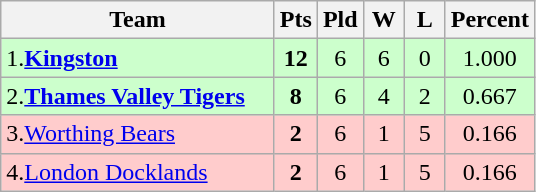<table class="wikitable" style="text-align: center;">
<tr>
<th width="175">Team</th>
<th width="20" abbr="Points">Pts</th>
<th width="20" abbr="Played">Pld</th>
<th width="20" abbr="Won">W</th>
<th width="20" abbr="Lost">L</th>
<th width="20" abbr="Percentage">Percent</th>
</tr>
<tr style="background: #ccffcc;">
<td style="text-align:left;">1.<strong><a href='#'>Kingston</a></strong></td>
<td><strong>12</strong></td>
<td>6</td>
<td>6</td>
<td>0</td>
<td>1.000</td>
</tr>
<tr style="background: #ccffcc;">
<td style="text-align:left;">2.<strong><a href='#'>Thames Valley Tigers</a></strong></td>
<td><strong>8</strong></td>
<td>6</td>
<td>4</td>
<td>2</td>
<td>0.667</td>
</tr>
<tr style="background: #ffcccc;">
<td style="text-align:left;">3.<a href='#'>Worthing Bears</a></td>
<td><strong>2</strong></td>
<td>6</td>
<td>1</td>
<td>5</td>
<td>0.166</td>
</tr>
<tr style="background: #ffcccc;">
<td style="text-align:left;">4.<a href='#'>London Docklands</a></td>
<td><strong>2</strong></td>
<td>6</td>
<td>1</td>
<td>5</td>
<td>0.166</td>
</tr>
</table>
